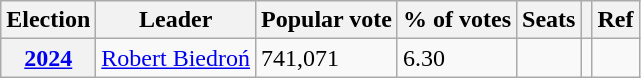<table class="wikitable col3right col4right">
<tr>
<th>Election</th>
<th>Leader</th>
<th>Popular vote</th>
<th>% of votes</th>
<th>Seats</th>
<th></th>
<th>Ref</th>
</tr>
<tr>
<th><a href='#'>2024</a></th>
<td><a href='#'>Robert Biedroń</a></td>
<td>741,071<br></td>
<td>6.30</td>
<td></td>
<td></td>
<td></td>
</tr>
</table>
